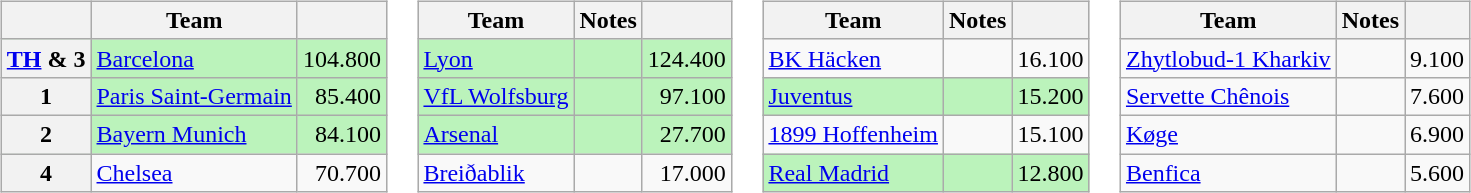<table>
<tr valign=top>
<td><br><table class="wikitable">
<tr>
<th></th>
<th>Team</th>
<th></th>
</tr>
<tr bgcolor=#BBF3BB>
<th><a href='#'>TH</a> & 3</th>
<td> <a href='#'>Barcelona</a></td>
<td align=right>104.800</td>
</tr>
<tr bgcolor=#BBF3BB>
<th>1</th>
<td> <a href='#'>Paris Saint-Germain</a></td>
<td align=right>85.400</td>
</tr>
<tr bgcolor=#BBF3BB>
<th>2</th>
<td> <a href='#'>Bayern Munich</a></td>
<td align=right>84.100</td>
</tr>
<tr>
<th>4</th>
<td> <a href='#'>Chelsea</a></td>
<td align=right>70.700</td>
</tr>
</table>
</td>
<td><br><table class="wikitable">
<tr>
<th>Team</th>
<th>Notes</th>
<th></th>
</tr>
<tr bgcolor=#BBF3BB>
<td> <a href='#'>Lyon</a></td>
<td></td>
<td align=right>124.400</td>
</tr>
<tr bgcolor=#BBF3BB>
<td> <a href='#'>VfL Wolfsburg</a></td>
<td></td>
<td align=right>97.100</td>
</tr>
<tr bgcolor=#BBF3BB>
<td> <a href='#'>Arsenal</a></td>
<td></td>
<td align=right>27.700</td>
</tr>
<tr>
<td> <a href='#'>Breiðablik</a></td>
<td></td>
<td align=right>17.000</td>
</tr>
</table>
</td>
<td><br><table class="wikitable">
<tr>
<th>Team</th>
<th>Notes</th>
<th></th>
</tr>
<tr>
<td> <a href='#'>BK Häcken</a></td>
<td></td>
<td align=right>16.100</td>
</tr>
<tr bgcolor=#BBF3BB>
<td> <a href='#'>Juventus</a></td>
<td></td>
<td align=right>15.200</td>
</tr>
<tr>
<td> <a href='#'>1899 Hoffenheim</a></td>
<td></td>
<td align=right>15.100</td>
</tr>
<tr bgcolor=#BBF3BB>
<td> <a href='#'> Real Madrid</a></td>
<td></td>
<td align=right>12.800</td>
</tr>
</table>
</td>
<td><br><table class="wikitable">
<tr>
<th>Team</th>
<th>Notes</th>
<th></th>
</tr>
<tr>
<td> <a href='#'>Zhytlobud-1 Kharkiv</a></td>
<td></td>
<td align=right>9.100</td>
</tr>
<tr>
<td> <a href='#'>Servette Chênois</a></td>
<td></td>
<td align=right>7.600</td>
</tr>
<tr>
<td> <a href='#'>Køge</a></td>
<td></td>
<td align=right>6.900</td>
</tr>
<tr>
<td> <a href='#'>Benfica</a></td>
<td></td>
<td align=right>5.600</td>
</tr>
</table>
</td>
</tr>
</table>
